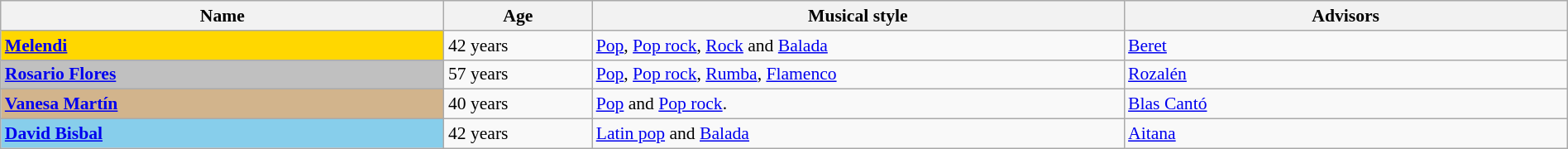<table class="wikitable" style="font-size:90%; width:100%">
<tr>
<th width="15%">Name</th>
<th width="05%">Age</th>
<th width="18%">Musical style</th>
<th width="15%">Advisors</th>
</tr>
<tr>
<td style="background:gold"><strong><a href='#'>Melendi</a></strong></td>
<td>42 years</td>
<td><a href='#'>Pop</a>, <a href='#'>Pop rock</a>, <a href='#'>Rock</a> and <a href='#'>Balada</a></td>
<td><a href='#'>Beret</a></td>
</tr>
<tr>
<td bgcolor="silver"><strong><a href='#'>Rosario Flores</a></strong></td>
<td>57 years</td>
<td><a href='#'>Pop</a>, <a href='#'>Pop rock</a>, <a href='#'>Rumba</a>, <a href='#'>Flamenco</a></td>
<td><a href='#'>Rozalén</a></td>
</tr>
<tr>
<td bgcolor="tan"><strong><a href='#'>Vanesa Martín</a></strong></td>
<td>40 years</td>
<td><a href='#'>Pop</a> and <a href='#'>Pop rock</a>.</td>
<td><a href='#'>Blas Cantó</a></td>
</tr>
<tr>
<td bgcolor="skyblue"><strong><a href='#'>David Bisbal</a></strong></td>
<td>42 years</td>
<td><a href='#'>Latin pop</a> and <a href='#'>Balada</a></td>
<td><a href='#'>Aitana</a></td>
</tr>
</table>
